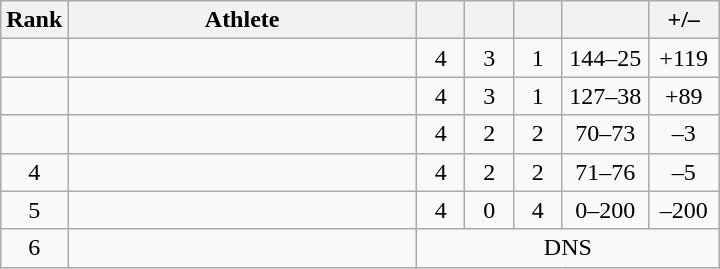<table class="wikitable" style="text-align: center;">
<tr>
<th width=25>Rank</th>
<th width=225>Athlete</th>
<th width=25></th>
<th width=25></th>
<th width=25></th>
<th width=50></th>
<th width=40>+/–</th>
</tr>
<tr>
<td></td>
<td align=left></td>
<td>4</td>
<td>3</td>
<td>1</td>
<td>144–25</td>
<td>+119</td>
</tr>
<tr>
<td></td>
<td align=left></td>
<td>4</td>
<td>3</td>
<td>1</td>
<td>127–38</td>
<td>+89</td>
</tr>
<tr>
<td></td>
<td align=left></td>
<td>4</td>
<td>2</td>
<td>2</td>
<td>70–73</td>
<td>–3</td>
</tr>
<tr>
<td>4</td>
<td align=left></td>
<td>4</td>
<td>2</td>
<td>2</td>
<td>71–76</td>
<td>–5</td>
</tr>
<tr>
<td>5</td>
<td align=left></td>
<td>4</td>
<td>0</td>
<td>4</td>
<td>0–200</td>
<td>–200</td>
</tr>
<tr>
<td>6</td>
<td align=left></td>
<td colspan=5>DNS</td>
</tr>
</table>
